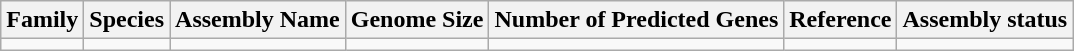<table class="wikitable sortable">
<tr>
<th>Family</th>
<th>Species</th>
<th>Assembly Name</th>
<th>Genome Size</th>
<th>Number of Predicted Genes</th>
<th>Reference</th>
<th>Assembly status</th>
</tr>
<tr>
<td></td>
<td></td>
<td></td>
<td></td>
<td></td>
<td></td>
<td></td>
</tr>
</table>
